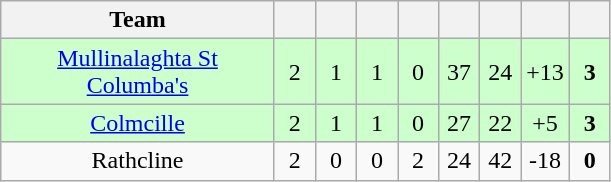<table class="wikitable" style="text-align:center">
<tr>
<th style="width:175px;">Team</th>
<th width="20"></th>
<th width="20"></th>
<th width="20"></th>
<th width="20"></th>
<th width="20"></th>
<th width="20"></th>
<th width="20"></th>
<th width="20"></th>
</tr>
<tr style="background:#cfc;">
<td><a href='#'>Mullinalaghta St Columba's</a></td>
<td>2</td>
<td>1</td>
<td>1</td>
<td>0</td>
<td>37</td>
<td>24</td>
<td>+13</td>
<td><strong>3</strong></td>
</tr>
<tr style="background:#cfc;">
<td><a href='#'>Colmcille</a></td>
<td>2</td>
<td>1</td>
<td>1</td>
<td>0</td>
<td>27</td>
<td>22</td>
<td>+5</td>
<td><strong>3</strong></td>
</tr>
<tr>
<td>Rathcline</td>
<td>2</td>
<td>0</td>
<td>0</td>
<td>2</td>
<td>24</td>
<td>42</td>
<td>-18</td>
<td><strong>0</strong></td>
</tr>
</table>
